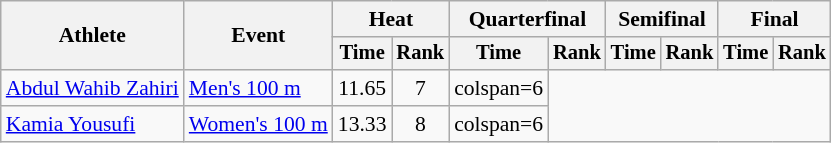<table class=wikitable style="font-size:90%">
<tr>
<th rowspan="2">Athlete</th>
<th rowspan="2">Event</th>
<th colspan="2">Heat</th>
<th colspan="2">Quarterfinal</th>
<th colspan="2">Semifinal</th>
<th colspan="2">Final</th>
</tr>
<tr style="font-size:95%">
<th>Time</th>
<th>Rank</th>
<th>Time</th>
<th>Rank</th>
<th>Time</th>
<th>Rank</th>
<th>Time</th>
<th>Rank</th>
</tr>
<tr align=center>
<td align=left><a href='#'>Abdul Wahib Zahiri</a></td>
<td align=left><a href='#'>Men's 100 m</a></td>
<td>11.65</td>
<td>7</td>
<td>colspan=6 </td>
</tr>
<tr align=center>
<td align=left><a href='#'>Kamia Yousufi</a></td>
<td align=left><a href='#'>Women's 100 m</a></td>
<td>13.33</td>
<td>8</td>
<td>colspan=6 </td>
</tr>
</table>
